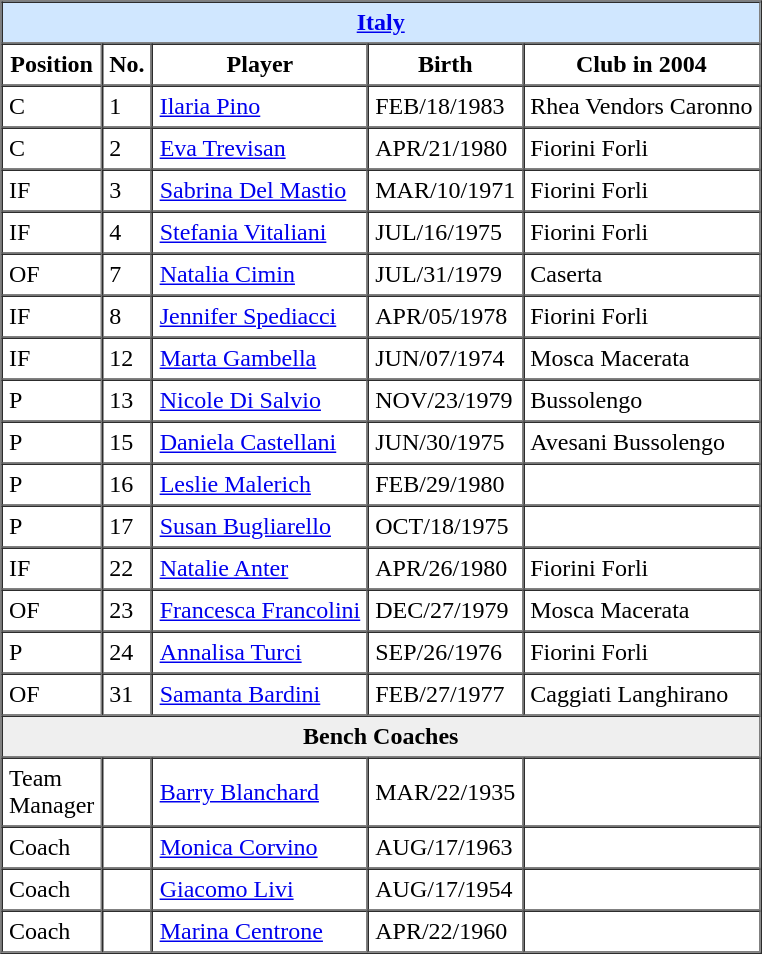<table border=1 cellpadding=4 cellspacing=0>
<tr>
<th colspan=5 bgcolor=#d0e7ff><a href='#'>Italy</a></th>
</tr>
<tr>
<th>Position</th>
<th>No.</th>
<th>Player</th>
<th>Birth</th>
<th>Club in 2004</th>
</tr>
<tr>
<td>C</td>
<td>1</td>
<td><a href='#'>Ilaria Pino</a></td>
<td>FEB/18/1983</td>
<td>Rhea Vendors Caronno</td>
</tr>
<tr>
<td>C</td>
<td>2</td>
<td><a href='#'>Eva Trevisan</a></td>
<td>APR/21/1980</td>
<td>Fiorini Forli</td>
</tr>
<tr>
<td>IF</td>
<td>3</td>
<td><a href='#'>Sabrina Del Mastio</a></td>
<td>MAR/10/1971</td>
<td>Fiorini Forli</td>
</tr>
<tr>
<td>IF</td>
<td>4</td>
<td><a href='#'>Stefania Vitaliani</a></td>
<td>JUL/16/1975</td>
<td>Fiorini Forli</td>
</tr>
<tr>
<td>OF</td>
<td>7</td>
<td><a href='#'>Natalia Cimin</a></td>
<td>JUL/31/1979</td>
<td>Caserta</td>
</tr>
<tr>
<td>IF</td>
<td>8</td>
<td><a href='#'>Jennifer Spediacci</a></td>
<td>APR/05/1978</td>
<td>Fiorini Forli</td>
</tr>
<tr>
<td>IF</td>
<td>12</td>
<td><a href='#'>Marta Gambella</a></td>
<td>JUN/07/1974</td>
<td>Mosca Macerata</td>
</tr>
<tr>
<td>P</td>
<td>13</td>
<td><a href='#'>Nicole Di Salvio</a></td>
<td>NOV/23/1979</td>
<td>Bussolengo</td>
</tr>
<tr>
<td>P</td>
<td>15</td>
<td><a href='#'>Daniela Castellani</a></td>
<td>JUN/30/1975</td>
<td>Avesani Bussolengo</td>
</tr>
<tr>
<td>P</td>
<td>16</td>
<td><a href='#'>Leslie Malerich</a></td>
<td>FEB/29/1980</td>
<td></td>
</tr>
<tr>
<td>P</td>
<td>17</td>
<td><a href='#'>Susan Bugliarello</a></td>
<td>OCT/18/1975</td>
<td></td>
</tr>
<tr>
<td>IF</td>
<td>22</td>
<td><a href='#'>Natalie Anter</a></td>
<td>APR/26/1980</td>
<td>Fiorini Forli</td>
</tr>
<tr>
<td>OF</td>
<td>23</td>
<td><a href='#'>Francesca Francolini</a></td>
<td>DEC/27/1979</td>
<td>Mosca Macerata</td>
</tr>
<tr>
<td>P</td>
<td>24</td>
<td><a href='#'>Annalisa Turci</a></td>
<td>SEP/26/1976</td>
<td>Fiorini Forli</td>
</tr>
<tr>
<td>OF</td>
<td>31</td>
<td><a href='#'>Samanta Bardini</a></td>
<td>FEB/27/1977</td>
<td>Caggiati Langhirano</td>
</tr>
<tr>
<th colspan=5 bgcolor=#efefef><strong>Bench Coaches</strong></th>
</tr>
<tr>
<td>Team<br> Manager</td>
<td></td>
<td><a href='#'>Barry Blanchard</a></td>
<td>MAR/22/1935</td>
<td></td>
</tr>
<tr>
<td>Coach</td>
<td></td>
<td><a href='#'>Monica Corvino</a></td>
<td>AUG/17/1963</td>
<td></td>
</tr>
<tr>
<td>Coach</td>
<td></td>
<td><a href='#'>Giacomo Livi</a></td>
<td>AUG/17/1954</td>
<td></td>
</tr>
<tr>
<td>Coach</td>
<td></td>
<td><a href='#'>Marina Centrone</a></td>
<td>APR/22/1960</td>
<td></td>
</tr>
</table>
